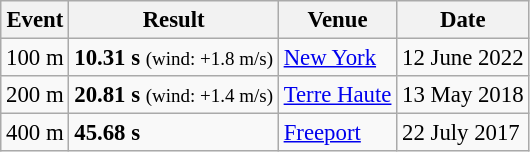<table class="wikitable" style="border-collapse: collapse; font-size: 95%;">
<tr>
<th>Event</th>
<th>Result</th>
<th>Venue</th>
<th>Date</th>
</tr>
<tr>
<td>100 m</td>
<td><strong>10.31 s</strong> <small>(wind: +1.8 m/s)</small></td>
<td> <a href='#'>New York</a></td>
<td>12 June 2022</td>
</tr>
<tr>
<td>200 m</td>
<td><strong>20.81 s</strong> <small>(wind: +1.4 m/s)</small></td>
<td> <a href='#'>Terre Haute</a></td>
<td>13 May 2018</td>
</tr>
<tr>
<td>400 m</td>
<td><strong>45.68 s</strong></td>
<td> <a href='#'>Freeport</a></td>
<td>22 July 2017</td>
</tr>
</table>
